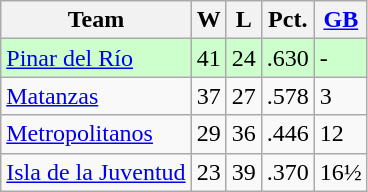<table class="wikitable">
<tr>
<th>Team</th>
<th>W</th>
<th>L</th>
<th>Pct.</th>
<th><a href='#'>GB</a></th>
</tr>
<tr style="background-color:#ccffcc;">
<td><a href='#'>Pinar del Río</a></td>
<td>41</td>
<td>24</td>
<td>.630</td>
<td>-</td>
</tr>
<tr>
<td><a href='#'>Matanzas</a></td>
<td>37</td>
<td>27</td>
<td>.578</td>
<td>3</td>
</tr>
<tr>
<td><a href='#'>Metropolitanos</a></td>
<td>29</td>
<td>36</td>
<td>.446</td>
<td>12</td>
</tr>
<tr>
<td><a href='#'>Isla de la Juventud</a></td>
<td>23</td>
<td>39</td>
<td>.370</td>
<td>16½</td>
</tr>
</table>
